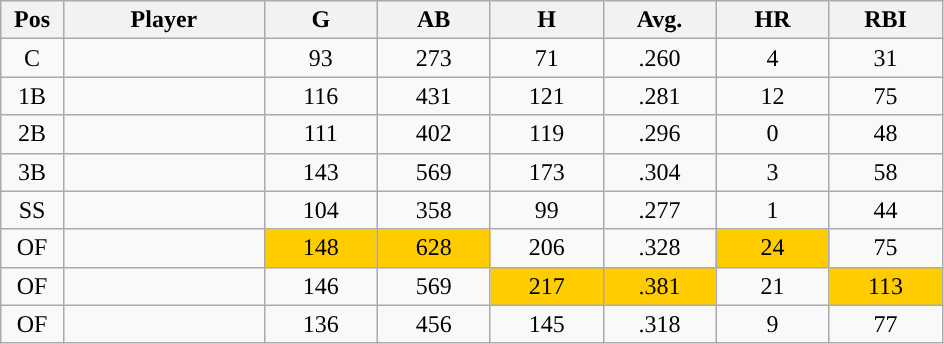<table class="wikitable sortable">
<tr>
<th bgcolor="#DDDDFF" width="5%">Pos</th>
<th bgcolor="#DDDDFF" width="16%">Player</th>
<th bgcolor="#DDDDFF" width="9%">G</th>
<th bgcolor="#DDDDFF" width="9%">AB</th>
<th bgcolor="#DDDDFF" width="9%">H</th>
<th bgcolor="#DDDDFF" width="9%">Avg.</th>
<th bgcolor="#DDDDFF" width="9%">HR</th>
<th bgcolor="#DDDDFF" width="9%">RBI</th>
</tr>
<tr align="center">
<td>C</td>
<td></td>
<td>93</td>
<td>273</td>
<td>71</td>
<td>.260</td>
<td>4</td>
<td>31</td>
</tr>
<tr align="center">
<td>1B</td>
<td></td>
<td>116</td>
<td>431</td>
<td>121</td>
<td>.281</td>
<td>12</td>
<td>75</td>
</tr>
<tr align="center">
<td>2B</td>
<td></td>
<td>111</td>
<td>402</td>
<td>119</td>
<td>.296</td>
<td>0</td>
<td>48</td>
</tr>
<tr align="center">
<td>3B</td>
<td></td>
<td>143</td>
<td>569</td>
<td>173</td>
<td>.304</td>
<td>3</td>
<td>58</td>
</tr>
<tr align="center">
<td>SS</td>
<td></td>
<td>104</td>
<td>358</td>
<td>99</td>
<td>.277</td>
<td>1</td>
<td>44</td>
</tr>
<tr align="center">
<td>OF</td>
<td></td>
<td style="background:#fc0;">148</td>
<td style="background:#fc0;">628</td>
<td>206</td>
<td>.328</td>
<td style="background:#fc0;">24</td>
<td>75</td>
</tr>
<tr align="center">
<td>OF</td>
<td></td>
<td>146</td>
<td>569</td>
<td style="background:#fc0;">217</td>
<td style="background:#fc0;">.381</td>
<td>21</td>
<td style="background:#fc0;">113</td>
</tr>
<tr align="center">
<td>OF</td>
<td></td>
<td>136</td>
<td>456</td>
<td>145</td>
<td>.318</td>
<td>9</td>
<td>77</td>
</tr>
</table>
